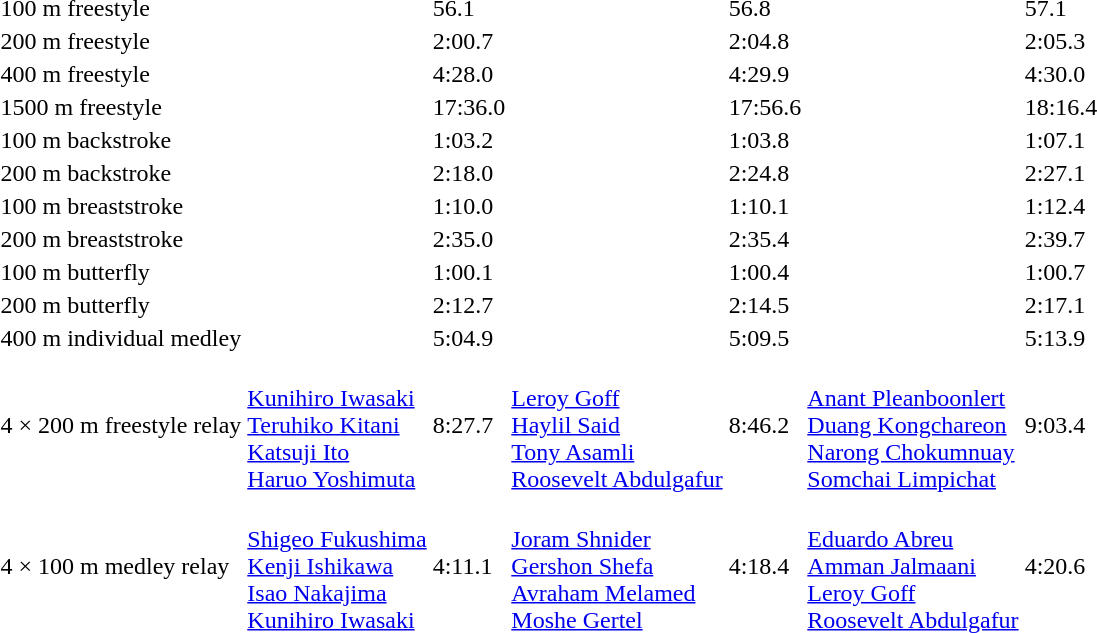<table>
<tr>
<td>100 m freestyle<br></td>
<td></td>
<td>56.1<br></td>
<td></td>
<td>56.8</td>
<td></td>
<td>57.1</td>
</tr>
<tr>
<td>200 m freestyle<br></td>
<td></td>
<td>2:00.7<br></td>
<td></td>
<td>2:04.8</td>
<td></td>
<td>2:05.3</td>
</tr>
<tr>
<td>400 m freestyle<br></td>
<td></td>
<td>4:28.0</td>
<td></td>
<td>4:29.9</td>
<td></td>
<td>4:30.0</td>
</tr>
<tr>
<td>1500 m freestyle<br></td>
<td></td>
<td>17:36.0<br></td>
<td></td>
<td>17:56.6</td>
<td></td>
<td>18:16.4</td>
</tr>
<tr>
<td>100 m backstroke<br></td>
<td></td>
<td>1:03.2<br></td>
<td></td>
<td>1:03.8</td>
<td></td>
<td>1:07.1</td>
</tr>
<tr>
<td>200 m backstroke<br></td>
<td></td>
<td>2:18.0<br></td>
<td></td>
<td>2:24.8</td>
<td></td>
<td>2:27.1</td>
</tr>
<tr>
<td>100 m breaststroke<br></td>
<td></td>
<td>1:10.0<br></td>
<td></td>
<td>1:10.1</td>
<td></td>
<td>1:12.4</td>
</tr>
<tr>
<td>200 m breaststroke<br></td>
<td></td>
<td>2:35.0<br></td>
<td></td>
<td>2:35.4</td>
<td></td>
<td>2:39.7</td>
</tr>
<tr>
<td>100 m butterfly<br></td>
<td></td>
<td>1:00.1<br></td>
<td></td>
<td>1:00.4</td>
<td></td>
<td>1:00.7</td>
</tr>
<tr>
<td>200 m butterfly<br></td>
<td></td>
<td>2:12.7<br></td>
<td></td>
<td>2:14.5</td>
<td></td>
<td>2:17.1</td>
</tr>
<tr>
<td>400 m individual medley<br></td>
<td></td>
<td>5:04.9<br></td>
<td></td>
<td>5:09.5</td>
<td></td>
<td>5:13.9</td>
</tr>
<tr>
<td>4 × 200 m freestyle relay<br></td>
<td><br><a href='#'>Kunihiro Iwasaki</a><br><a href='#'>Teruhiko Kitani</a><br><a href='#'>Katsuji Ito</a><br><a href='#'>Haruo Yoshimuta</a></td>
<td>8:27.7<br></td>
<td><br><a href='#'>Leroy Goff</a><br><a href='#'>Haylil Said</a><br><a href='#'>Tony Asamli</a><br><a href='#'>Roosevelt Abdulgafur</a></td>
<td>8:46.2</td>
<td><br><a href='#'>Anant Pleanboonlert</a><br><a href='#'>Duang Kongchareon</a><br><a href='#'>Narong Chokumnuay</a><br><a href='#'>Somchai Limpichat</a></td>
<td>9:03.4</td>
</tr>
<tr>
<td>4 × 100 m medley relay<br></td>
<td><br><a href='#'>Shigeo Fukushima</a><br><a href='#'>Kenji Ishikawa</a><br><a href='#'>Isao Nakajima</a><br><a href='#'>Kunihiro Iwasaki</a></td>
<td>4:11.1<br></td>
<td><br><a href='#'>Joram Shnider</a><br><a href='#'>Gershon Shefa</a><br><a href='#'>Avraham Melamed</a><br><a href='#'>Moshe Gertel</a></td>
<td>4:18.4</td>
<td><br><a href='#'>Eduardo Abreu</a><br><a href='#'>Amman Jalmaani</a><br><a href='#'>Leroy Goff</a><br><a href='#'>Roosevelt Abdulgafur</a></td>
<td>4:20.6</td>
</tr>
</table>
